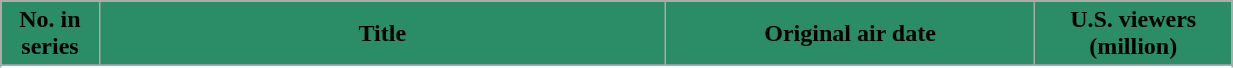<table class="wikitable plainrowheaders" style="width:65%;">
<tr>
<th scope="col"  style="background:#2B8C68; color:#000; width:8%;">No. in<br>series</th>
<th scope="col" style="background:#2B8C68; color:#000;">Title</th>
<th scope="col"  style="background:#2B8C68; color:#000; width:30%;">Original air date</th>
<th scope="col" style="background-color: #2B8C68; color: #000;" width=16%>U.S. viewers<br>(million)</th>
</tr>
<tr>
</tr>
<tr>
</tr>
<tr>
</tr>
</table>
